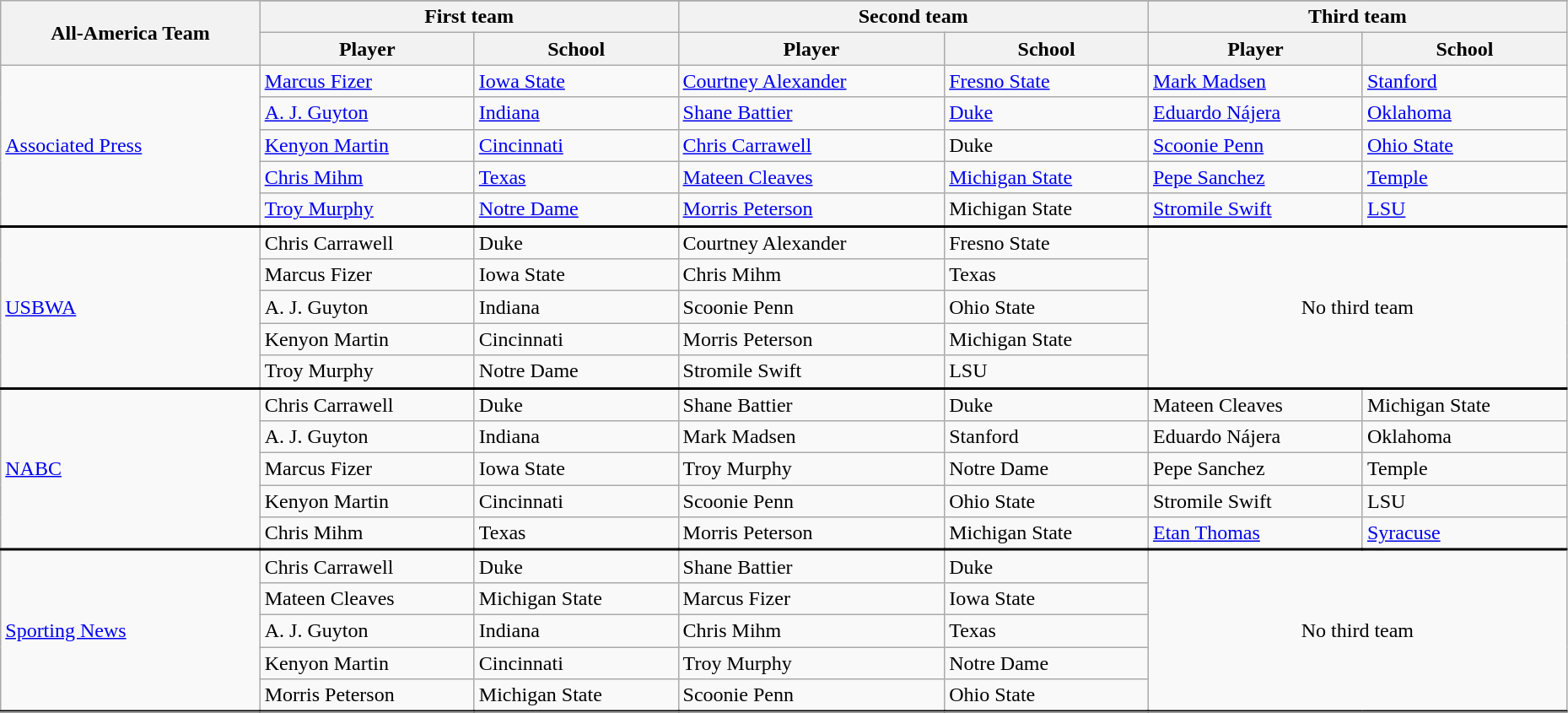<table class="wikitable" style="width:98%;">
<tr>
<th rowspan=3>All-America Team</th>
</tr>
<tr>
<th colspan=2>First team</th>
<th colspan=2>Second team</th>
<th colspan=2>Third team</th>
</tr>
<tr>
<th>Player</th>
<th>School</th>
<th>Player</th>
<th>School</th>
<th>Player</th>
<th>School</th>
</tr>
<tr>
<td rowspan=5><a href='#'>Associated Press</a></td>
<td><a href='#'>Marcus Fizer</a></td>
<td><a href='#'>Iowa State</a></td>
<td><a href='#'>Courtney Alexander</a></td>
<td><a href='#'>Fresno State</a></td>
<td><a href='#'>Mark Madsen</a></td>
<td><a href='#'>Stanford</a></td>
</tr>
<tr>
<td><a href='#'>A. J. Guyton</a></td>
<td><a href='#'>Indiana</a></td>
<td><a href='#'>Shane Battier</a></td>
<td><a href='#'>Duke</a></td>
<td><a href='#'>Eduardo Nájera</a></td>
<td><a href='#'>Oklahoma</a></td>
</tr>
<tr>
<td><a href='#'>Kenyon Martin</a></td>
<td><a href='#'>Cincinnati</a></td>
<td><a href='#'>Chris Carrawell</a></td>
<td>Duke</td>
<td><a href='#'>Scoonie Penn</a></td>
<td><a href='#'>Ohio State</a></td>
</tr>
<tr>
<td><a href='#'>Chris Mihm</a></td>
<td><a href='#'>Texas</a></td>
<td><a href='#'>Mateen Cleaves</a></td>
<td><a href='#'>Michigan State</a></td>
<td><a href='#'>Pepe Sanchez</a></td>
<td><a href='#'>Temple</a></td>
</tr>
<tr>
<td><a href='#'>Troy Murphy</a></td>
<td><a href='#'>Notre Dame</a></td>
<td><a href='#'>Morris Peterson</a></td>
<td>Michigan State</td>
<td><a href='#'>Stromile Swift</a></td>
<td><a href='#'>LSU</a></td>
</tr>
<tr style = "border-top:2px solid black;">
<td rowspan=5><a href='#'>USBWA</a></td>
<td>Chris Carrawell</td>
<td>Duke</td>
<td>Courtney Alexander</td>
<td>Fresno State</td>
<td rowspan=5 colspan=3 align=center>No third team</td>
</tr>
<tr>
<td>Marcus Fizer</td>
<td>Iowa State</td>
<td>Chris Mihm</td>
<td>Texas</td>
</tr>
<tr>
<td>A. J. Guyton</td>
<td>Indiana</td>
<td>Scoonie Penn</td>
<td>Ohio State</td>
</tr>
<tr>
<td>Kenyon Martin</td>
<td>Cincinnati</td>
<td>Morris Peterson</td>
<td>Michigan State</td>
</tr>
<tr>
<td>Troy Murphy</td>
<td>Notre Dame</td>
<td>Stromile Swift</td>
<td>LSU</td>
</tr>
<tr style = "border-top:2px solid black;">
<td rowspan=5><a href='#'>NABC</a></td>
<td>Chris Carrawell</td>
<td>Duke</td>
<td>Shane Battier</td>
<td>Duke</td>
<td>Mateen Cleaves</td>
<td>Michigan State</td>
</tr>
<tr>
<td>A. J. Guyton</td>
<td>Indiana</td>
<td>Mark Madsen</td>
<td>Stanford</td>
<td>Eduardo Nájera</td>
<td>Oklahoma</td>
</tr>
<tr>
<td>Marcus Fizer</td>
<td>Iowa State</td>
<td>Troy Murphy</td>
<td>Notre Dame</td>
<td>Pepe Sanchez</td>
<td>Temple</td>
</tr>
<tr>
<td>Kenyon Martin</td>
<td>Cincinnati</td>
<td>Scoonie Penn</td>
<td>Ohio State</td>
<td>Stromile Swift</td>
<td>LSU</td>
</tr>
<tr>
<td>Chris Mihm</td>
<td>Texas</td>
<td>Morris Peterson</td>
<td>Michigan State</td>
<td><a href='#'>Etan Thomas</a></td>
<td><a href='#'>Syracuse</a></td>
</tr>
<tr style = "border-top:2px solid black;">
<td rowspan=5><a href='#'>Sporting News</a></td>
<td>Chris Carrawell</td>
<td>Duke</td>
<td>Shane Battier</td>
<td>Duke</td>
<td rowspan=5 colspan=3 align=center>No third team</td>
</tr>
<tr>
<td>Mateen Cleaves</td>
<td>Michigan State</td>
<td>Marcus Fizer</td>
<td>Iowa State</td>
</tr>
<tr>
<td>A. J. Guyton</td>
<td>Indiana</td>
<td>Chris Mihm</td>
<td>Texas</td>
</tr>
<tr>
<td>Kenyon Martin</td>
<td>Cincinnati</td>
<td>Troy Murphy</td>
<td>Notre Dame</td>
</tr>
<tr>
<td>Morris Peterson</td>
<td>Michigan State</td>
<td>Scoonie Penn</td>
<td>Ohio State</td>
</tr>
<tr style = "border-top:2px solid black;">
</tr>
</table>
